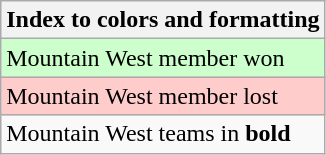<table class="wikitable">
<tr>
<th>Index to colors and formatting</th>
</tr>
<tr style="background:#cfc;">
<td>Mountain West member won</td>
</tr>
<tr style="background:#fcc;">
<td>Mountain West member lost</td>
</tr>
<tr>
<td>Mountain West teams in <strong>bold</strong></td>
</tr>
</table>
